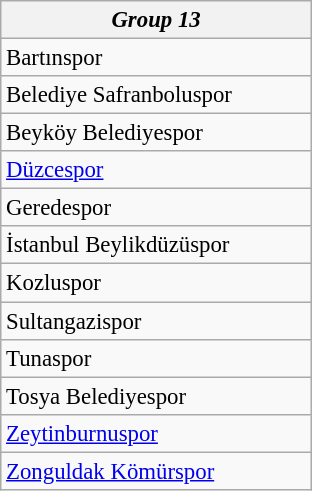<table class="wikitable collapsible collapsed" style="font-size:95%;">
<tr>
<th colspan="1" width="200"><em>Group 13</em></th>
</tr>
<tr>
<td>Bartınspor</td>
</tr>
<tr>
<td>Belediye Safranboluspor</td>
</tr>
<tr>
<td>Beyköy Belediyespor</td>
</tr>
<tr>
<td><a href='#'>Düzcespor</a></td>
</tr>
<tr>
<td>Geredespor</td>
</tr>
<tr>
<td>İstanbul Beylikdüzüspor</td>
</tr>
<tr>
<td>Kozluspor</td>
</tr>
<tr>
<td>Sultangazispor</td>
</tr>
<tr>
<td>Tunaspor</td>
</tr>
<tr>
<td>Tosya Belediyespor</td>
</tr>
<tr>
<td><a href='#'>Zeytinburnuspor</a></td>
</tr>
<tr>
<td><a href='#'>Zonguldak Kömürspor</a></td>
</tr>
</table>
